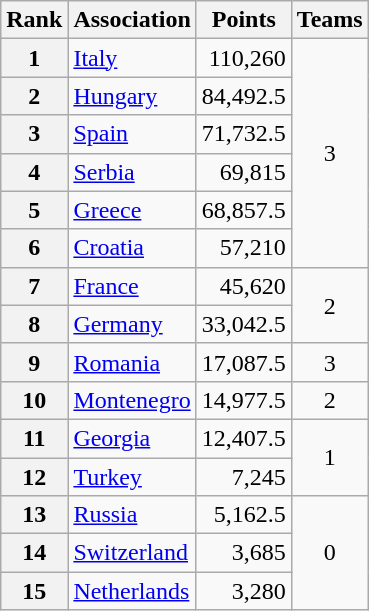<table class="wikitable">
<tr>
<th>Rank</th>
<th>Association</th>
<th>Points</th>
<th>Teams</th>
</tr>
<tr>
<th>1</th>
<td> <a href='#'>Italy</a></td>
<td align=right>110,260</td>
<td align=center rowspan=6>3</td>
</tr>
<tr>
<th>2</th>
<td> <a href='#'>Hungary</a></td>
<td align=right>84,492.5</td>
</tr>
<tr>
<th>3</th>
<td> <a href='#'>Spain</a></td>
<td align=right>71,732.5</td>
</tr>
<tr>
<th>4</th>
<td> <a href='#'>Serbia</a></td>
<td align=right>69,815</td>
</tr>
<tr>
<th>5</th>
<td> <a href='#'>Greece</a></td>
<td align=right>68,857.5</td>
</tr>
<tr>
<th>6</th>
<td> <a href='#'>Croatia</a></td>
<td align="right">57,210</td>
</tr>
<tr>
<th>7</th>
<td> <a href='#'>France</a></td>
<td align="right">45,620</td>
<td align=center rowspan=2>2</td>
</tr>
<tr>
<th>8</th>
<td> <a href='#'>Germany</a></td>
<td align="right">33,042.5</td>
</tr>
<tr>
<th>9</th>
<td> <a href='#'>Romania</a></td>
<td align="right">17,087.5</td>
<td align=center rowspan=1>3</td>
</tr>
<tr>
<th>10</th>
<td> <a href='#'>Montenegro</a></td>
<td align="right">14,977.5</td>
<td rowspan="1" align="center">2</td>
</tr>
<tr>
<th>11</th>
<td> <a href='#'>Georgia</a></td>
<td align="right">12,407.5</td>
<td rowspan="2" align="center">1</td>
</tr>
<tr>
<th>12</th>
<td> <a href='#'>Turkey</a></td>
<td align="right">7,245</td>
</tr>
<tr>
<th>13</th>
<td> <a href='#'>Russia</a></td>
<td align="right">5,162.5</td>
<td rowspan="3" align="center">0</td>
</tr>
<tr>
<th>14</th>
<td> <a href='#'>Switzerland</a></td>
<td align=right>3,685</td>
</tr>
<tr>
<th>15</th>
<td> <a href='#'>Netherlands</a></td>
<td align=right>3,280</td>
</tr>
</table>
